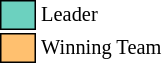<table class="toccolours" style="white-space: nowrap; font-size: 85%">
<tr>
<td style="background:#6CD1BF; border: 1px solid black">      </td>
<td>Leader</td>
</tr>
<tr>
<td style="background:#FFC06F; border: 1px solid black">      </td>
<td>Winning Team</td>
</tr>
</table>
